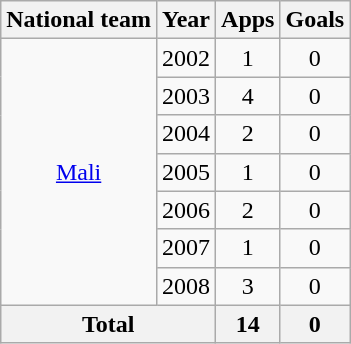<table class="wikitable" style="text-align:center">
<tr>
<th>National team</th>
<th>Year</th>
<th>Apps</th>
<th>Goals</th>
</tr>
<tr>
<td rowspan="7"><a href='#'>Mali</a></td>
<td>2002</td>
<td>1</td>
<td>0</td>
</tr>
<tr>
<td>2003</td>
<td>4</td>
<td>0</td>
</tr>
<tr>
<td>2004</td>
<td>2</td>
<td>0</td>
</tr>
<tr>
<td>2005</td>
<td>1</td>
<td>0</td>
</tr>
<tr>
<td>2006</td>
<td>2</td>
<td>0</td>
</tr>
<tr>
<td>2007</td>
<td>1</td>
<td>0</td>
</tr>
<tr>
<td>2008</td>
<td>3</td>
<td>0</td>
</tr>
<tr>
<th colspan="2">Total</th>
<th>14</th>
<th>0</th>
</tr>
</table>
